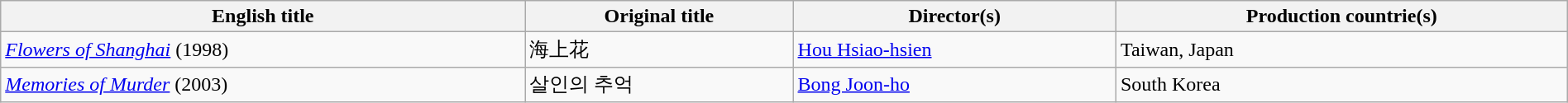<table class="sortable wikitable" style="width:100%; margin-bottom:4px">
<tr>
<th scope="col">English title</th>
<th scope="col">Original title</th>
<th scope="col">Director(s)</th>
<th scope="col">Production countrie(s)</th>
</tr>
<tr>
<td><em><a href='#'>Flowers of Shanghai</a></em> (1998)</td>
<td>海上花</td>
<td><a href='#'>Hou Hsiao-hsien</a></td>
<td>Taiwan, Japan</td>
</tr>
<tr>
<td><em><a href='#'>Memories of Murder</a></em> (2003)</td>
<td>살인의 추억</td>
<td><a href='#'>Bong Joon-ho</a></td>
<td>South Korea</td>
</tr>
</table>
